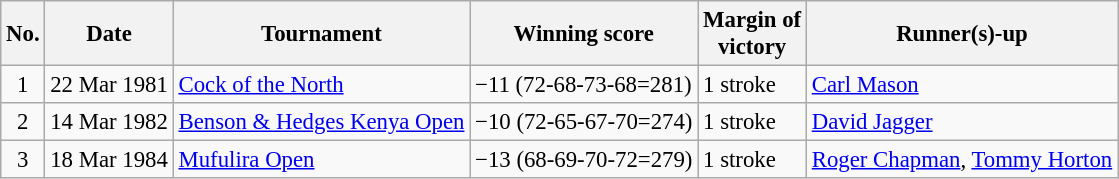<table class="wikitable" style="font-size:95%;">
<tr>
<th>No.</th>
<th>Date</th>
<th>Tournament</th>
<th>Winning score</th>
<th>Margin of<br>victory</th>
<th>Runner(s)-up</th>
</tr>
<tr>
<td align=center>1</td>
<td align=right>22 Mar 1981</td>
<td><a href='#'>Cock of the North</a></td>
<td>−11 (72-68-73-68=281)</td>
<td>1 stroke</td>
<td> <a href='#'>Carl Mason</a></td>
</tr>
<tr>
<td align=center>2</td>
<td align=right>14 Mar 1982</td>
<td><a href='#'>Benson & Hedges Kenya Open</a></td>
<td>−10 (72-65-67-70=274)</td>
<td>1 stroke</td>
<td> <a href='#'>David Jagger</a></td>
</tr>
<tr>
<td align=center>3</td>
<td align=right>18 Mar 1984</td>
<td><a href='#'>Mufulira Open</a></td>
<td>−13 (68-69-70-72=279)</td>
<td>1 stroke</td>
<td> <a href='#'>Roger Chapman</a>,  <a href='#'>Tommy Horton</a></td>
</tr>
</table>
